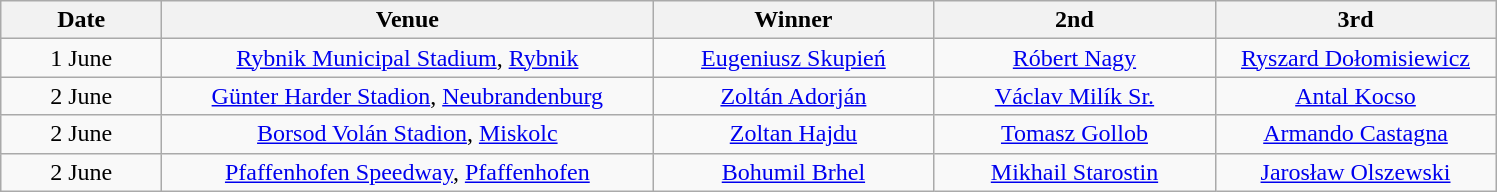<table class="wikitable" style="text-align:center">
<tr>
<th width=100>Date</th>
<th width=320>Venue</th>
<th width=180>Winner</th>
<th width=180>2nd</th>
<th width=180>3rd</th>
</tr>
<tr>
<td align=center>1 June</td>
<td> <a href='#'>Rybnik Municipal Stadium</a>, <a href='#'>Rybnik</a></td>
<td> <a href='#'>Eugeniusz Skupień</a></td>
<td> <a href='#'>Róbert Nagy</a></td>
<td> <a href='#'>Ryszard Dołomisiewicz</a></td>
</tr>
<tr>
<td align=center>2 June</td>
<td> <a href='#'>Günter Harder Stadion</a>, <a href='#'>Neubrandenburg</a></td>
<td> <a href='#'>Zoltán Adorján</a></td>
<td> <a href='#'>Václav Milík Sr.</a></td>
<td> <a href='#'>Antal Kocso</a></td>
</tr>
<tr>
<td align=center>2 June</td>
<td> <a href='#'>Borsod Volán Stadion</a>, <a href='#'>Miskolc</a></td>
<td> <a href='#'>Zoltan Hajdu</a></td>
<td> <a href='#'>Tomasz Gollob</a></td>
<td> <a href='#'>Armando Castagna</a></td>
</tr>
<tr>
<td align=center>2 June</td>
<td> <a href='#'>Pfaffenhofen Speedway</a>, <a href='#'>Pfaffenhofen</a></td>
<td> <a href='#'>Bohumil Brhel</a></td>
<td> <a href='#'>Mikhail Starostin</a></td>
<td> <a href='#'>Jarosław Olszewski</a></td>
</tr>
</table>
